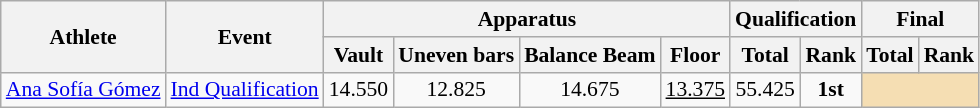<table class="wikitable" style="font-size:90%">
<tr>
<th rowspan="2">Athlete</th>
<th rowspan="2">Event</th>
<th colspan = "4">Apparatus</th>
<th colspan = "2">Qualification</th>
<th colspan = "2">Final</th>
</tr>
<tr>
<th>Vault</th>
<th>Uneven bars</th>
<th>Balance Beam</th>
<th>Floor</th>
<th>Total</th>
<th>Rank</th>
<th>Total</th>
<th>Rank</th>
</tr>
<tr>
<td><a href='#'>Ana Sofía Gómez</a></td>
<td><a href='#'>Ind Qualification</a></td>
<td align=center>14.550</td>
<td align=center>12.825</td>
<td align=center>14.675</td>
<td align=center><u>13.375</u></td>
<td align=center>55.425</td>
<td align=center><strong>1st</strong></td>
<td align=center colspan=2 bgcolor=wheat></td>
</tr>
</table>
